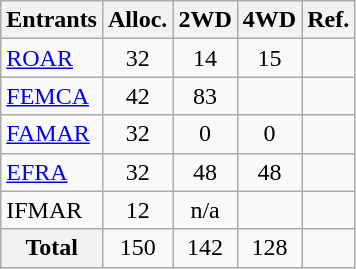<table class="wikitable">
<tr>
<th>Entrants</th>
<th style="text-align:center;">Alloc.</th>
<th style="text-align:center;">2WD</th>
<th style="text-align:center;">4WD</th>
<th style="text-align:center;">Ref.</th>
</tr>
<tr>
<td><a href='#'>ROAR</a></td>
<td style="text-align:center;">32</td>
<td style="text-align:center;">14</td>
<td style="text-align:center;">15</td>
<td style="text-align:center;"></td>
</tr>
<tr>
<td><a href='#'>FEMCA</a></td>
<td style="text-align:center;">42</td>
<td style="text-align:center;">83</td>
<td style="text-align:center;"></td>
<td style="text-align:center;"></td>
</tr>
<tr>
<td><a href='#'>FAMAR</a></td>
<td style="text-align:center;">32</td>
<td style="text-align:center;">0</td>
<td style="text-align:center;">0</td>
<td style="text-align:center;"></td>
</tr>
<tr>
<td><a href='#'>EFRA</a></td>
<td style="text-align:center;">32</td>
<td style="text-align:center;">48</td>
<td style="text-align:center;">48</td>
<td style="text-align:center;"></td>
</tr>
<tr>
<td>IFMAR</td>
<td style="text-align:center;">12</td>
<td style="text-align:center;">n/a</td>
<td style="text-align:center;"></td>
<td style="text-align:center;"></td>
</tr>
<tr>
<th style="text-align:center;">Total</th>
<td style="text-align:center;">150</td>
<td style="text-align:center;">142</td>
<td style="text-align:center;">128</td>
<td style="text-align:center;"></td>
</tr>
</table>
